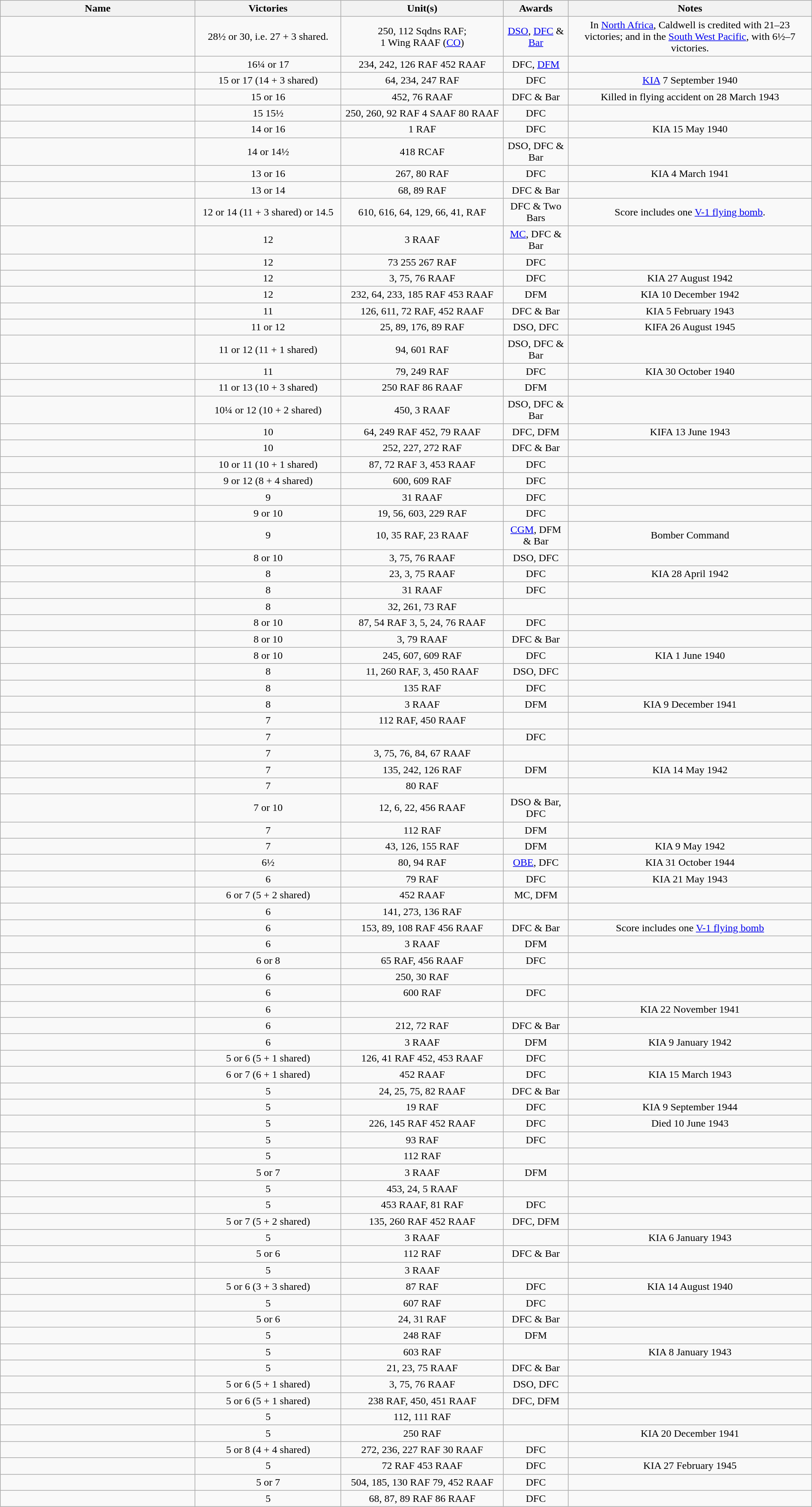<table class="wikitable sortable" style="width:100%; text-align:center">
<tr>
<th width="24%">Name</th>
<th width="18%">Victories</th>
<th width="20%">Unit(s)</th>
<th width="8%">Awards</th>
<th width="30%">Notes</th>
</tr>
<tr>
<td></td>
<td>28½ or 30, i.e. 27 + 3 shared.</td>
<td>250, 112 Sqdns RAF; 1 Wing RAAF (<a href='#'>CO</a>)</td>
<td><a href='#'>DSO</a>, <a href='#'>DFC</a> & <a href='#'>Bar</a></td>
<td>In <a href='#'>North Africa</a>, Caldwell is credited with 21–23 victories; and in the <a href='#'>South West Pacific</a>, with 6½–7 victories.</td>
</tr>
<tr>
<td></td>
<td>16¼ or 17</td>
<td>234, 242, 126 RAF 452 RAAF</td>
<td>DFC, <a href='#'>DFM</a></td>
<td></td>
</tr>
<tr>
<td></td>
<td>15 or 17 (14 + 3 shared)</td>
<td>64, 234, 247 RAF</td>
<td>DFC</td>
<td><a href='#'>KIA</a> 7 September 1940</td>
</tr>
<tr>
<td></td>
<td>15 or 16</td>
<td>452, 76 RAAF</td>
<td>DFC & Bar</td>
<td>Killed in flying accident on 28 March 1943</td>
</tr>
<tr>
<td></td>
<td>15 15½</td>
<td>250, 260, 92 RAF 4 SAAF 80 RAAF</td>
<td>DFC</td>
<td></td>
</tr>
<tr>
<td></td>
<td>14 or 16</td>
<td>1 RAF</td>
<td>DFC</td>
<td>KIA 15 May 1940</td>
</tr>
<tr>
<td></td>
<td>14 or 14½</td>
<td>418 RCAF</td>
<td>DSO, DFC & Bar</td>
<td></td>
</tr>
<tr>
<td></td>
<td>13 or 16</td>
<td>267, 80 RAF</td>
<td>DFC</td>
<td>KIA 4 March 1941</td>
</tr>
<tr>
<td></td>
<td>13 or 14</td>
<td>68, 89 RAF</td>
<td>DFC & Bar</td>
<td></td>
</tr>
<tr>
<td></td>
<td>12 or 14 (11 + 3 shared) or 14.5</td>
<td>610, 616, 64, 129, 66, 41, RAF</td>
<td>DFC & Two Bars</td>
<td>Score includes one <a href='#'>V-1 flying bomb</a>.</td>
</tr>
<tr>
<td></td>
<td>12</td>
<td>3 RAAF</td>
<td><a href='#'>MC</a>, DFC & Bar</td>
<td></td>
</tr>
<tr>
<td></td>
<td>12</td>
<td>73 255 267 RAF</td>
<td>DFC</td>
<td></td>
</tr>
<tr>
<td></td>
<td>12</td>
<td>3, 75, 76 RAAF</td>
<td>DFC</td>
<td>KIA 27 August 1942</td>
</tr>
<tr>
<td></td>
<td>12</td>
<td>232, 64, 233, 185 RAF 453 RAAF</td>
<td>DFM</td>
<td>KIA 10 December 1942</td>
</tr>
<tr>
<td></td>
<td>11</td>
<td>126, 611, 72 RAF, 452 RAAF</td>
<td>DFC & Bar</td>
<td>KIA 5 February 1943 </td>
</tr>
<tr>
<td></td>
<td>11 or 12</td>
<td>25, 89, 176, 89 RAF</td>
<td>DSO, DFC</td>
<td>KIFA 26 August 1945</td>
</tr>
<tr>
<td></td>
<td>11 or 12 (11 + 1 shared)</td>
<td>94, 601 RAF</td>
<td>DSO, DFC & Bar</td>
<td></td>
</tr>
<tr>
<td></td>
<td>11</td>
<td>79, 249 RAF</td>
<td>DFC</td>
<td>KIA 30 October 1940</td>
</tr>
<tr>
<td></td>
<td>11 or 13 (10 + 3 shared)</td>
<td>250 RAF 86 RAAF</td>
<td>DFM</td>
<td></td>
</tr>
<tr>
<td></td>
<td>10¼ or 12 (10 + 2 shared)</td>
<td>450, 3 RAAF</td>
<td>DSO, DFC & Bar</td>
<td></td>
</tr>
<tr>
<td></td>
<td>10</td>
<td>64, 249 RAF 452, 79 RAAF</td>
<td>DFC, DFM</td>
<td>KIFA 13 June 1943</td>
</tr>
<tr>
<td></td>
<td>10</td>
<td>252, 227, 272 RAF</td>
<td>DFC & Bar</td>
<td></td>
</tr>
<tr>
<td></td>
<td>10 or 11 (10 + 1 shared)</td>
<td>87, 72 RAF 3, 453 RAAF</td>
<td>DFC</td>
<td></td>
</tr>
<tr>
<td></td>
<td>9 or 12 (8 + 4 shared)</td>
<td>600, 609 RAF</td>
<td>DFC</td>
<td></td>
</tr>
<tr>
<td></td>
<td>9</td>
<td>31 RAAF</td>
<td>DFC</td>
<td></td>
</tr>
<tr>
<td></td>
<td>9 or 10</td>
<td>19, 56, 603, 229 RAF</td>
<td>DFC</td>
<td></td>
</tr>
<tr>
<td></td>
<td>9</td>
<td>10, 35 RAF, 23 RAAF</td>
<td><a href='#'>CGM</a>, DFM & Bar</td>
<td>Bomber Command</td>
</tr>
<tr>
<td></td>
<td>8 or 10</td>
<td>3, 75, 76 RAAF</td>
<td>DSO, DFC</td>
<td></td>
</tr>
<tr>
<td></td>
<td>8</td>
<td>23, 3, 75 RAAF</td>
<td>DFC</td>
<td>KIA 28 April 1942</td>
</tr>
<tr>
<td></td>
<td>8</td>
<td>31 RAAF</td>
<td>DFC</td>
<td></td>
</tr>
<tr>
<td></td>
<td>8</td>
<td>32, 261, 73 RAF</td>
<td></td>
<td></td>
</tr>
<tr>
<td></td>
<td>8 or 10</td>
<td>87, 54 RAF 3, 5, 24, 76 RAAF</td>
<td>DFC</td>
<td></td>
</tr>
<tr>
<td></td>
<td>8 or 10</td>
<td>3, 79 RAAF</td>
<td>DFC & Bar</td>
<td></td>
</tr>
<tr>
<td></td>
<td>8 or 10</td>
<td>245, 607, 609 RAF</td>
<td>DFC</td>
<td>KIA 1 June 1940 </td>
</tr>
<tr>
<td></td>
<td>8</td>
<td>11, 260 RAF, 3, 450 RAAF</td>
<td>DSO, DFC</td>
<td></td>
</tr>
<tr>
<td></td>
<td>8</td>
<td>135 RAF</td>
<td>DFC</td>
<td></td>
</tr>
<tr>
<td></td>
<td>8</td>
<td>3 RAAF</td>
<td>DFM</td>
<td>KIA 9 December 1941</td>
</tr>
<tr>
<td></td>
<td>7</td>
<td>112 RAF, 450 RAAF</td>
<td></td>
<td></td>
</tr>
<tr>
<td></td>
<td>7</td>
<td></td>
<td>DFC</td>
<td></td>
</tr>
<tr>
<td></td>
<td>7</td>
<td>3, 75, 76, 84, 67 RAAF</td>
<td></td>
<td></td>
</tr>
<tr>
<td></td>
<td>7</td>
<td>135, 242, 126 RAF</td>
<td>DFM</td>
<td>KIA 14 May 1942</td>
</tr>
<tr>
<td></td>
<td>7</td>
<td>80 RAF</td>
<td></td>
<td></td>
</tr>
<tr>
<td></td>
<td>7 or 10</td>
<td>12, 6, 22, 456 RAAF</td>
<td>DSO & Bar, DFC</td>
<td></td>
</tr>
<tr>
<td></td>
<td>7</td>
<td>112 RAF</td>
<td>DFM</td>
<td></td>
</tr>
<tr>
<td></td>
<td>7</td>
<td>43, 126, 155 RAF</td>
<td>DFM</td>
<td>KIA 9 May 1942</td>
</tr>
<tr>
<td></td>
<td>6½</td>
<td>80, 94 RAF</td>
<td><a href='#'>OBE</a>, DFC</td>
<td>KIA 31 October 1944</td>
</tr>
<tr>
<td></td>
<td>6</td>
<td>79 RAF</td>
<td>DFC</td>
<td>KIA 21 May 1943</td>
</tr>
<tr>
<td></td>
<td>6 or 7 (5 + 2 shared)</td>
<td>452 RAAF</td>
<td>MC, DFM</td>
<td></td>
</tr>
<tr>
<td></td>
<td>6</td>
<td>141, 273, 136 RAF</td>
<td></td>
<td></td>
</tr>
<tr>
<td></td>
<td>6</td>
<td>153, 89, 108 RAF 456 RAAF</td>
<td>DFC & Bar</td>
<td>Score includes one <a href='#'>V-1 flying bomb</a></td>
</tr>
<tr>
<td></td>
<td>6</td>
<td>3 RAAF</td>
<td>DFM</td>
<td></td>
</tr>
<tr>
<td></td>
<td>6 or 8</td>
<td>65 RAF, 456 RAAF</td>
<td>DFC</td>
<td></td>
</tr>
<tr>
<td></td>
<td>6</td>
<td>250, 30 RAF</td>
<td></td>
<td></td>
</tr>
<tr>
<td></td>
<td>6</td>
<td>600 RAF</td>
<td>DFC</td>
<td></td>
</tr>
<tr>
<td></td>
<td>6</td>
<td></td>
<td></td>
<td>KIA 22 November 1941</td>
</tr>
<tr>
<td></td>
<td>6</td>
<td>212, 72 RAF</td>
<td>DFC & Bar</td>
<td></td>
</tr>
<tr>
<td></td>
<td>6</td>
<td>3 RAAF</td>
<td>DFM</td>
<td>KIA 9 January 1942</td>
</tr>
<tr>
<td></td>
<td>5 or 6 (5 + 1 shared)</td>
<td>126, 41 RAF 452, 453 RAAF</td>
<td>DFC</td>
<td></td>
</tr>
<tr>
<td></td>
<td>6 or 7 (6 + 1 shared)</td>
<td>452 RAAF</td>
<td>DFC</td>
<td>KIA 15 March 1943</td>
</tr>
<tr>
<td></td>
<td>5</td>
<td>24, 25, 75, 82 RAAF</td>
<td>DFC & Bar</td>
<td></td>
</tr>
<tr>
<td></td>
<td>5</td>
<td>19 RAF</td>
<td>DFC</td>
<td>KIA 9 September 1944</td>
</tr>
<tr>
<td></td>
<td>5</td>
<td>226, 145 RAF 452 RAAF</td>
<td>DFC</td>
<td>Died 10 June 1943</td>
</tr>
<tr>
<td></td>
<td>5</td>
<td>93 RAF</td>
<td>DFC</td>
<td></td>
</tr>
<tr>
<td></td>
<td>5</td>
<td>112 RAF</td>
<td></td>
<td></td>
</tr>
<tr>
<td></td>
<td>5 or 7</td>
<td>3 RAAF</td>
<td>DFM</td>
<td></td>
</tr>
<tr>
<td></td>
<td>5</td>
<td>453, 24, 5 RAAF</td>
<td></td>
<td></td>
</tr>
<tr>
<td></td>
<td>5</td>
<td>453 RAAF, 81 RAF</td>
<td>DFC</td>
<td></td>
</tr>
<tr>
<td></td>
<td>5 or 7 (5 + 2 shared)</td>
<td>135, 260 RAF 452 RAAF</td>
<td>DFC, DFM</td>
<td></td>
</tr>
<tr>
<td></td>
<td>5</td>
<td>3 RAAF</td>
<td></td>
<td>KIA 6 January 1943</td>
</tr>
<tr>
<td></td>
<td>5 or 6</td>
<td>112 RAF</td>
<td>DFC & Bar</td>
<td></td>
</tr>
<tr>
<td></td>
<td>5</td>
<td>3 RAAF</td>
<td></td>
<td></td>
</tr>
<tr>
<td></td>
<td>5 or 6 (3 + 3 shared)</td>
<td>87 RAF</td>
<td>DFC</td>
<td>KIA 14 August 1940</td>
</tr>
<tr>
<td></td>
<td>5</td>
<td>607 RAF</td>
<td>DFC</td>
<td></td>
</tr>
<tr>
<td></td>
<td>5 or 6</td>
<td>24, 31 RAF</td>
<td>DFC & Bar</td>
<td></td>
</tr>
<tr>
<td></td>
<td>5</td>
<td>248 RAF</td>
<td>DFM</td>
<td></td>
</tr>
<tr>
<td></td>
<td>5</td>
<td>603 RAF</td>
<td></td>
<td>KIA 8 January 1943</td>
</tr>
<tr>
<td></td>
<td>5</td>
<td>21, 23, 75 RAAF</td>
<td>DFC & Bar</td>
<td></td>
</tr>
<tr>
<td></td>
<td>5 or 6 (5 + 1 shared)</td>
<td>3, 75, 76 RAAF</td>
<td>DSO, DFC</td>
<td></td>
</tr>
<tr>
<td></td>
<td>5 or 6 (5 + 1 shared)</td>
<td>238 RAF, 450, 451 RAAF</td>
<td>DFC, DFM</td>
<td></td>
</tr>
<tr>
<td></td>
<td>5</td>
<td>112, 111 RAF</td>
<td></td>
<td></td>
</tr>
<tr>
<td></td>
<td>5</td>
<td>250 RAF</td>
<td></td>
<td>KIA 20 December 1941</td>
</tr>
<tr>
<td></td>
<td>5 or 8 (4 + 4 shared)</td>
<td>272, 236, 227 RAF 30 RAAF</td>
<td>DFC</td>
<td></td>
</tr>
<tr>
<td></td>
<td>5</td>
<td>72 RAF 453 RAAF</td>
<td>DFC</td>
<td>KIA 27 February 1945</td>
</tr>
<tr>
<td></td>
<td>5 or 7</td>
<td>504, 185, 130 RAF 79, 452 RAAF</td>
<td>DFC</td>
<td></td>
</tr>
<tr>
<td></td>
<td>5</td>
<td>68, 87, 89 RAF 86 RAAF</td>
<td>DFC</td>
<td></td>
</tr>
</table>
